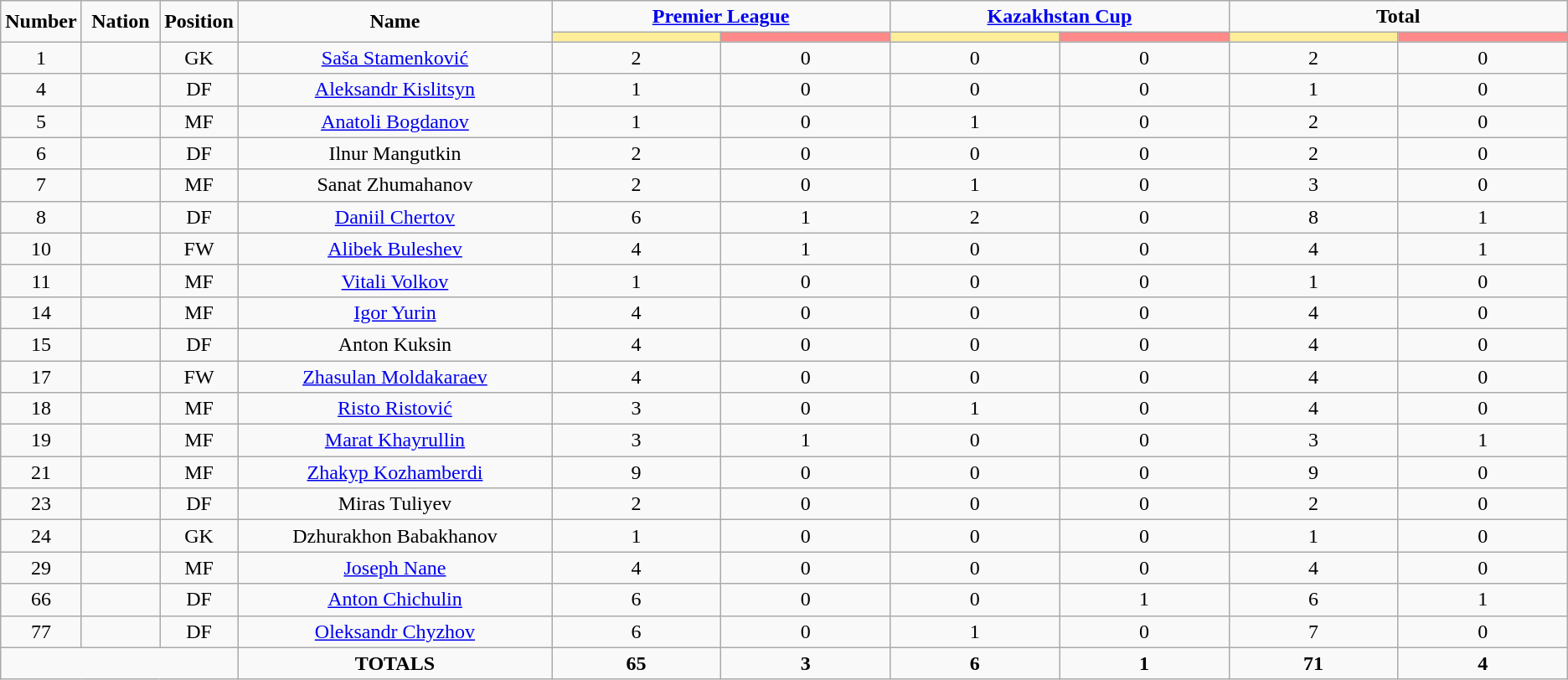<table class="wikitable" style="text-align:center;">
<tr>
<td rowspan="2"  style="width:5%; text-align:center;"><strong>Number</strong></td>
<td rowspan="2"  style="width:5%; text-align:center;"><strong>Nation</strong></td>
<td rowspan="2"  style="width:5%; text-align:center;"><strong>Position</strong></td>
<td rowspan="2"  style="width:20%; text-align:center;"><strong>Name</strong></td>
<td colspan="2" style="text-align:center;"><strong><a href='#'>Premier League</a></strong></td>
<td colspan="2" style="text-align:center;"><strong><a href='#'>Kazakhstan Cup</a></strong></td>
<td colspan="2" style="text-align:center;"><strong>Total</strong></td>
</tr>
<tr>
<th style="width:60px; background:#fe9;"></th>
<th style="width:60px; background:#ff8888;"></th>
<th style="width:60px; background:#fe9;"></th>
<th style="width:60px; background:#ff8888;"></th>
<th style="width:60px; background:#fe9;"></th>
<th style="width:60px; background:#ff8888;"></th>
</tr>
<tr>
<td>1</td>
<td></td>
<td>GK</td>
<td><a href='#'>Saša Stamenković</a></td>
<td>2</td>
<td>0</td>
<td>0</td>
<td>0</td>
<td>2</td>
<td>0</td>
</tr>
<tr>
<td>4</td>
<td></td>
<td>DF</td>
<td><a href='#'>Aleksandr Kislitsyn</a></td>
<td>1</td>
<td>0</td>
<td>0</td>
<td>0</td>
<td>1</td>
<td>0</td>
</tr>
<tr>
<td>5</td>
<td></td>
<td>MF</td>
<td><a href='#'>Anatoli Bogdanov</a></td>
<td>1</td>
<td>0</td>
<td>1</td>
<td>0</td>
<td>2</td>
<td>0</td>
</tr>
<tr>
<td>6</td>
<td></td>
<td>DF</td>
<td>Ilnur Mangutkin</td>
<td>2</td>
<td>0</td>
<td>0</td>
<td>0</td>
<td>2</td>
<td>0</td>
</tr>
<tr>
<td>7</td>
<td></td>
<td>MF</td>
<td>Sanat Zhumahanov</td>
<td>2</td>
<td>0</td>
<td>1</td>
<td>0</td>
<td>3</td>
<td>0</td>
</tr>
<tr>
<td>8</td>
<td></td>
<td>DF</td>
<td><a href='#'>Daniil Chertov</a></td>
<td>6</td>
<td>1</td>
<td>2</td>
<td>0</td>
<td>8</td>
<td>1</td>
</tr>
<tr>
<td>10</td>
<td></td>
<td>FW</td>
<td><a href='#'>Alibek Buleshev</a></td>
<td>4</td>
<td>1</td>
<td>0</td>
<td>0</td>
<td>4</td>
<td>1</td>
</tr>
<tr>
<td>11</td>
<td></td>
<td>MF</td>
<td><a href='#'>Vitali Volkov</a></td>
<td>1</td>
<td>0</td>
<td>0</td>
<td>0</td>
<td>1</td>
<td>0</td>
</tr>
<tr>
<td>14</td>
<td></td>
<td>MF</td>
<td><a href='#'>Igor Yurin</a></td>
<td>4</td>
<td>0</td>
<td>0</td>
<td>0</td>
<td>4</td>
<td>0</td>
</tr>
<tr>
<td>15</td>
<td></td>
<td>DF</td>
<td>Anton Kuksin</td>
<td>4</td>
<td>0</td>
<td>0</td>
<td>0</td>
<td>4</td>
<td>0</td>
</tr>
<tr>
<td>17</td>
<td></td>
<td>FW</td>
<td><a href='#'>Zhasulan Moldakaraev</a></td>
<td>4</td>
<td>0</td>
<td>0</td>
<td>0</td>
<td>4</td>
<td>0</td>
</tr>
<tr>
<td>18</td>
<td></td>
<td>MF</td>
<td><a href='#'>Risto Ristović</a></td>
<td>3</td>
<td>0</td>
<td>1</td>
<td>0</td>
<td>4</td>
<td>0</td>
</tr>
<tr>
<td>19</td>
<td></td>
<td>MF</td>
<td><a href='#'>Marat Khayrullin</a></td>
<td>3</td>
<td>1</td>
<td>0</td>
<td>0</td>
<td>3</td>
<td>1</td>
</tr>
<tr>
<td>21</td>
<td></td>
<td>MF</td>
<td><a href='#'>Zhakyp Kozhamberdi</a></td>
<td>9</td>
<td>0</td>
<td>0</td>
<td>0</td>
<td>9</td>
<td>0</td>
</tr>
<tr>
<td>23</td>
<td></td>
<td>DF</td>
<td>Miras Tuliyev</td>
<td>2</td>
<td>0</td>
<td>0</td>
<td>0</td>
<td>2</td>
<td>0</td>
</tr>
<tr>
<td>24</td>
<td></td>
<td>GK</td>
<td>Dzhurakhon Babakhanov</td>
<td>1</td>
<td>0</td>
<td>0</td>
<td>0</td>
<td>1</td>
<td>0</td>
</tr>
<tr>
<td>29</td>
<td></td>
<td>MF</td>
<td><a href='#'>Joseph Nane</a></td>
<td>4</td>
<td>0</td>
<td>0</td>
<td>0</td>
<td>4</td>
<td>0</td>
</tr>
<tr>
<td>66</td>
<td></td>
<td>DF</td>
<td><a href='#'>Anton Chichulin</a></td>
<td>6</td>
<td>0</td>
<td>0</td>
<td>1</td>
<td>6</td>
<td>1</td>
</tr>
<tr>
<td>77</td>
<td></td>
<td>DF</td>
<td><a href='#'>Oleksandr Chyzhov</a></td>
<td>6</td>
<td>0</td>
<td>1</td>
<td>0</td>
<td>7</td>
<td>0</td>
</tr>
<tr>
<td colspan="3"></td>
<td><strong>TOTALS</strong></td>
<td><strong>65</strong></td>
<td><strong>3</strong></td>
<td><strong>6</strong></td>
<td><strong>1</strong></td>
<td><strong>71</strong></td>
<td><strong>4</strong></td>
</tr>
</table>
